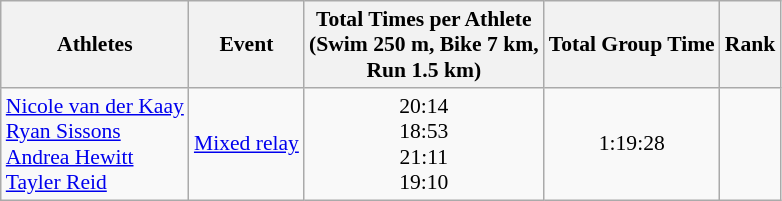<table class="wikitable" border="1" style="font-size:90%">
<tr>
<th>Athletes</th>
<th>Event</th>
<th>Total Times per Athlete <br> (Swim 250 m, Bike 7 km, <br> Run 1.5 km)</th>
<th>Total Group Time</th>
<th>Rank</th>
</tr>
<tr align=center>
<td align=left><a href='#'>Nicole van der Kaay</a><br><a href='#'>Ryan Sissons</a><br><a href='#'>Andrea Hewitt</a><br><a href='#'>Tayler Reid</a></td>
<td align=left><a href='#'>Mixed relay</a></td>
<td>20:14<br>18:53<br>21:11<br>19:10</td>
<td>1:19:28</td>
<td></td>
</tr>
</table>
